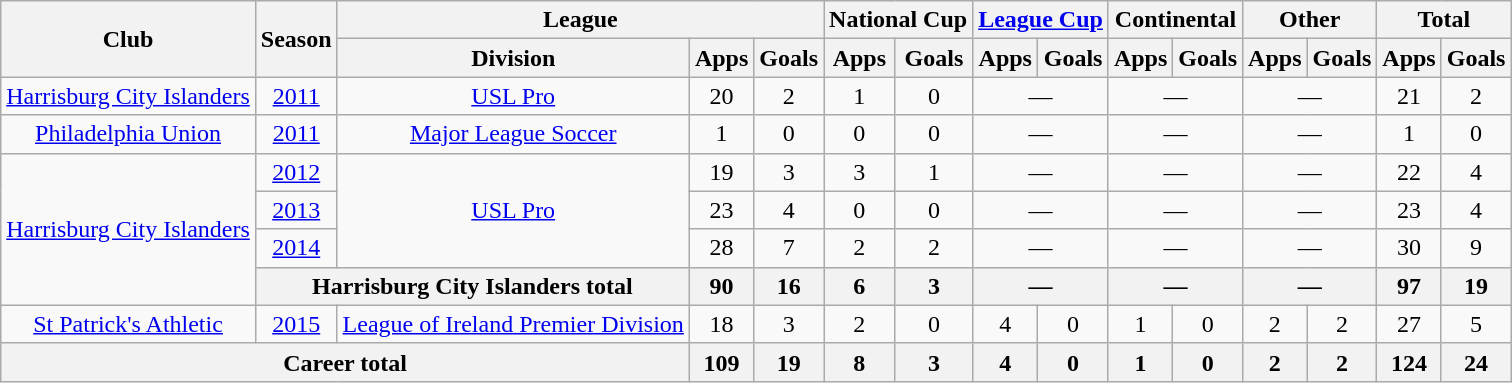<table class="wikitable" style="text-align:center">
<tr>
<th rowspan="2">Club</th>
<th rowspan="2">Season</th>
<th colspan="3">League</th>
<th colspan="2">National Cup</th>
<th colspan="2"><a href='#'>League Cup</a></th>
<th colspan="2">Continental</th>
<th colspan="2">Other</th>
<th colspan="2">Total</th>
</tr>
<tr>
<th>Division</th>
<th>Apps</th>
<th>Goals</th>
<th>Apps</th>
<th>Goals</th>
<th>Apps</th>
<th>Goals</th>
<th>Apps</th>
<th>Goals</th>
<th>Apps</th>
<th>Goals</th>
<th>Apps</th>
<th>Goals</th>
</tr>
<tr>
<td><a href='#'>Harrisburg City Islanders</a></td>
<td><a href='#'>2011</a></td>
<td><a href='#'>USL Pro</a></td>
<td>20</td>
<td>2</td>
<td>1</td>
<td>0</td>
<td colspan=2>—</td>
<td colspan=2>—</td>
<td colspan=2>—</td>
<td>21</td>
<td>2</td>
</tr>
<tr>
<td><a href='#'>Philadelphia Union</a></td>
<td><a href='#'>2011</a></td>
<td><a href='#'>Major League Soccer</a></td>
<td>1</td>
<td>0</td>
<td>0</td>
<td>0</td>
<td colspan=2>—</td>
<td colspan=2>—</td>
<td colspan=2>—</td>
<td>1</td>
<td>0</td>
</tr>
<tr>
<td rowspan="4"><a href='#'>Harrisburg City Islanders</a></td>
<td><a href='#'>2012</a></td>
<td rowspan="3"><a href='#'>USL Pro</a></td>
<td>19</td>
<td>3</td>
<td>3</td>
<td>1</td>
<td colspan=2>—</td>
<td colspan=2>—</td>
<td colspan=2>—</td>
<td>22</td>
<td>4</td>
</tr>
<tr>
<td><a href='#'>2013</a></td>
<td>23</td>
<td>4</td>
<td>0</td>
<td>0</td>
<td colspan=2>—</td>
<td colspan=2>—</td>
<td colspan=2>—</td>
<td>23</td>
<td>4</td>
</tr>
<tr>
<td><a href='#'>2014</a></td>
<td>28</td>
<td>7</td>
<td>2</td>
<td>2</td>
<td colspan=2>—</td>
<td colspan=2>—</td>
<td colspan=2>—</td>
<td>30</td>
<td>9</td>
</tr>
<tr>
<th colspan=2>Harrisburg City Islanders total</th>
<th>90</th>
<th>16</th>
<th>6</th>
<th>3</th>
<th colspan=2>—</th>
<th colspan=2>—</th>
<th colspan=2>—</th>
<th>97</th>
<th>19</th>
</tr>
<tr>
<td><a href='#'>St Patrick's Athletic</a></td>
<td><a href='#'>2015</a></td>
<td><a href='#'>League of Ireland Premier Division</a></td>
<td>18</td>
<td>3</td>
<td>2</td>
<td>0</td>
<td>4</td>
<td>0</td>
<td>1</td>
<td>0</td>
<td>2</td>
<td>2</td>
<td>27</td>
<td>5</td>
</tr>
<tr>
<th colspan=3>Career total</th>
<th>109</th>
<th>19</th>
<th>8</th>
<th>3</th>
<th>4</th>
<th>0</th>
<th>1</th>
<th>0</th>
<th>2</th>
<th>2</th>
<th>124</th>
<th>24</th>
</tr>
</table>
